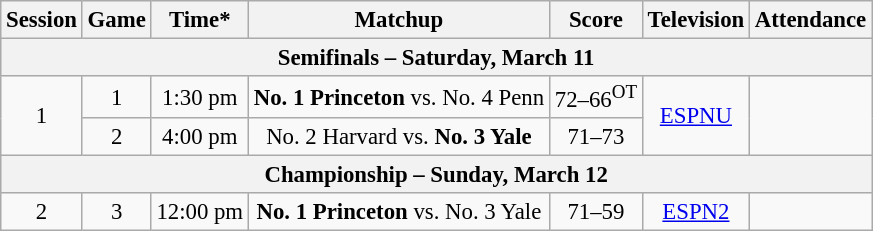<table class="wikitable" style="font-size: 95%; text-align:center">
<tr>
<th>Session</th>
<th>Game</th>
<th>Time*</th>
<th>Matchup</th>
<th>Score</th>
<th>Television</th>
<th>Attendance</th>
</tr>
<tr>
<th colspan=7>Semifinals – Saturday, March 11</th>
</tr>
<tr>
<td rowspan=2>1</td>
<td>1</td>
<td>1:30 pm</td>
<td><strong>No. 1 Princeton</strong> vs. No. 4 Penn</td>
<td>72–66<sup>OT</sup></td>
<td rowspan=2><a href='#'>ESPNU</a></td>
<td rowspan=2></td>
</tr>
<tr>
<td>2</td>
<td>4:00 pm</td>
<td>No. 2 Harvard vs. <strong>No. 3 Yale</strong></td>
<td>71–73</td>
</tr>
<tr>
<th colspan=7>Championship – Sunday, March 12</th>
</tr>
<tr>
<td>2</td>
<td>3</td>
<td>12:00 pm</td>
<td><strong>No. 1 Princeton</strong> vs. No. 3 Yale</td>
<td>71–59</td>
<td><a href='#'>ESPN2</a></td>
<td></td>
</tr>
</table>
